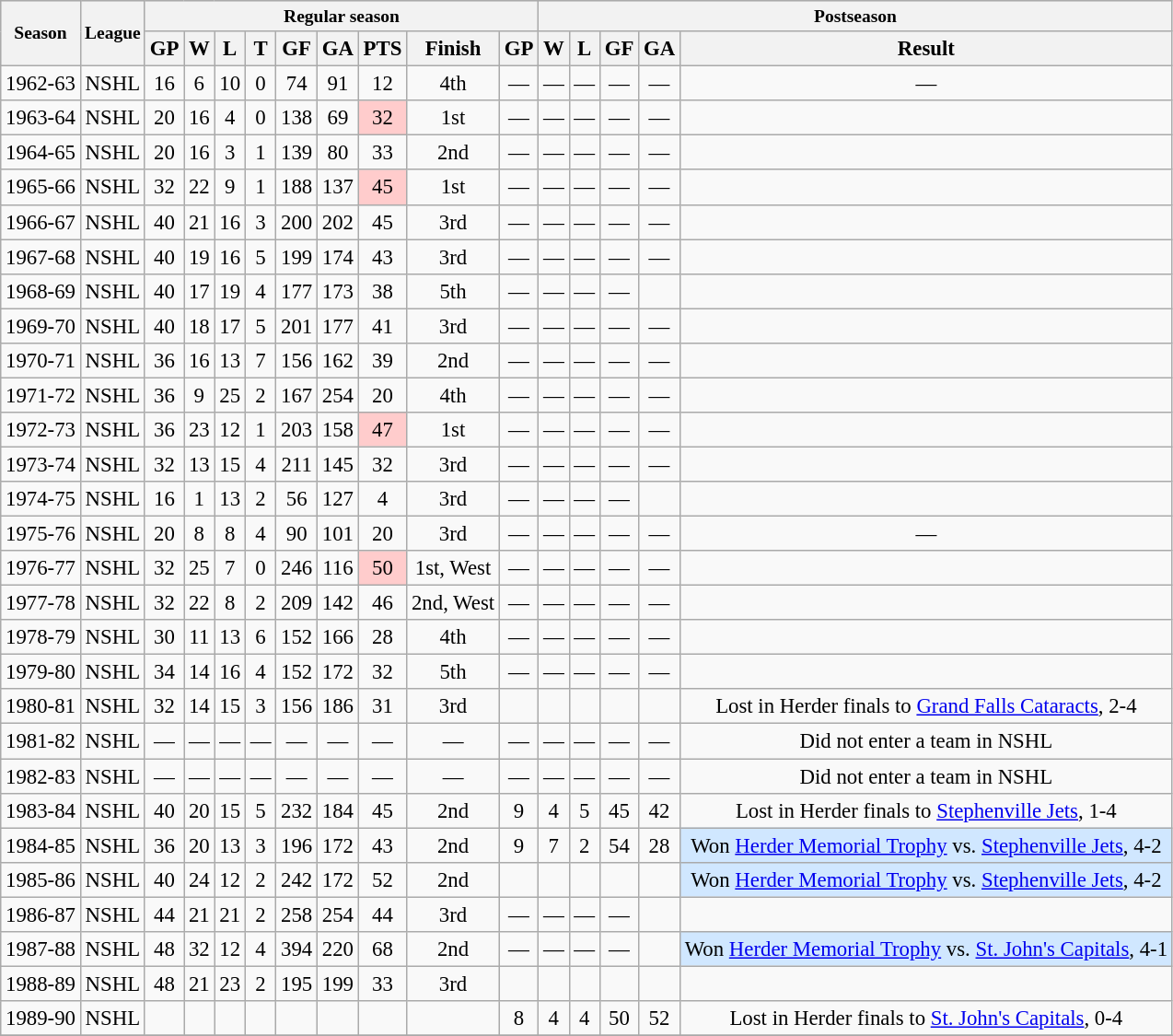<table class="wikitable plainrowheaders"  style="text-align: center; font-size: 95%">
<tr align="center" style="font-size: small; font-weight:bold; background-color:#dddddd; padding:5px;">
<th rowspan="2" scope="col">Season</th>
<th rowspan="2" scope="col">League</th>
<th colspan="9">Regular season</th>
<th colspan="9">Postseason</th>
</tr>
<tr>
<th scope="col">GP</th>
<th scope="col">W</th>
<th scope="col">L</th>
<th scope="col">T</th>
<th scope="col">GF</th>
<th scope="col">GA</th>
<th scope="col">PTS</th>
<th scope="col">Finish</th>
<th scope="col">GP</th>
<th scope="col">W</th>
<th scope="col">L</th>
<th scope="col">GF</th>
<th scope="col">GA</th>
<th scope="col">Result</th>
</tr>
<tr>
<td scope="row">1962-63</td>
<td>NSHL</td>
<td>16</td>
<td>6</td>
<td>10</td>
<td>0</td>
<td>74</td>
<td>91</td>
<td>12</td>
<td>4th</td>
<td>—</td>
<td>—</td>
<td>—</td>
<td>—</td>
<td>—</td>
<td>—</td>
</tr>
<tr>
<td scope="row">1963-64</td>
<td>NSHL</td>
<td>20</td>
<td>16</td>
<td>4</td>
<td>0</td>
<td>138</td>
<td>69</td>
<td style="background: #FFCCCC;">32</td>
<td>1st</td>
<td>—</td>
<td>—</td>
<td>—</td>
<td>—</td>
<td>—</td>
<td></td>
</tr>
<tr>
<td scope="row">1964-65</td>
<td>NSHL</td>
<td>20</td>
<td>16</td>
<td>3</td>
<td>1</td>
<td>139</td>
<td>80</td>
<td>33</td>
<td>2nd</td>
<td>—</td>
<td>—</td>
<td>—</td>
<td>—</td>
<td>—</td>
<td></td>
</tr>
<tr>
<td scope="row">1965-66</td>
<td>NSHL</td>
<td>32</td>
<td>22</td>
<td>9</td>
<td>1</td>
<td>188</td>
<td>137</td>
<td style="background: #FFCCCC;">45</td>
<td>1st</td>
<td>—</td>
<td>—</td>
<td>—</td>
<td>—</td>
<td>—</td>
<td></td>
</tr>
<tr>
<td scope="row">1966-67</td>
<td>NSHL</td>
<td>40</td>
<td>21</td>
<td>16</td>
<td>3</td>
<td>200</td>
<td>202</td>
<td>45</td>
<td>3rd</td>
<td>—</td>
<td>—</td>
<td>—</td>
<td>—</td>
<td>—</td>
<td></td>
</tr>
<tr>
<td scope="row">1967-68</td>
<td>NSHL</td>
<td>40</td>
<td>19</td>
<td>16</td>
<td>5</td>
<td>199</td>
<td>174</td>
<td>43</td>
<td>3rd</td>
<td>—</td>
<td>—</td>
<td>—</td>
<td>—</td>
<td>—</td>
<td></td>
</tr>
<tr>
<td scope="row">1968-69</td>
<td>NSHL</td>
<td>40</td>
<td>17</td>
<td>19</td>
<td>4</td>
<td>177</td>
<td>173</td>
<td>38</td>
<td>5th</td>
<td>—</td>
<td>—</td>
<td>—</td>
<td>—</td>
<td></td>
<td></td>
</tr>
<tr>
<td scope="row">1969-70</td>
<td>NSHL</td>
<td>40</td>
<td>18</td>
<td>17</td>
<td>5</td>
<td>201</td>
<td>177</td>
<td>41</td>
<td>3rd</td>
<td>—</td>
<td>—</td>
<td>—</td>
<td>—</td>
<td>—</td>
<td></td>
</tr>
<tr>
<td scope="row">1970-71</td>
<td>NSHL</td>
<td>36</td>
<td>16</td>
<td>13</td>
<td>7</td>
<td>156</td>
<td>162</td>
<td>39</td>
<td>2nd</td>
<td>—</td>
<td>—</td>
<td>—</td>
<td>—</td>
<td>—</td>
<td></td>
</tr>
<tr>
<td scope="row">1971-72</td>
<td>NSHL</td>
<td>36</td>
<td>9</td>
<td>25</td>
<td>2</td>
<td>167</td>
<td>254</td>
<td>20</td>
<td>4th</td>
<td>—</td>
<td>—</td>
<td>—</td>
<td>—</td>
<td>—</td>
<td></td>
</tr>
<tr>
<td scope="row">1972-73</td>
<td>NSHL</td>
<td>36</td>
<td>23</td>
<td>12</td>
<td>1</td>
<td>203</td>
<td>158</td>
<td style="background: #FFCCCC;">47</td>
<td>1st</td>
<td>—</td>
<td>—</td>
<td>—</td>
<td>—</td>
<td>—</td>
<td></td>
</tr>
<tr>
<td scope="row">1973-74</td>
<td>NSHL</td>
<td>32</td>
<td>13</td>
<td>15</td>
<td>4</td>
<td>211</td>
<td>145</td>
<td>32</td>
<td>3rd</td>
<td>—</td>
<td>—</td>
<td>—</td>
<td>—</td>
<td>—</td>
<td></td>
</tr>
<tr>
<td scope="row">1974-75</td>
<td>NSHL</td>
<td>16</td>
<td>1</td>
<td>13</td>
<td>2</td>
<td>56</td>
<td>127</td>
<td>4</td>
<td>3rd</td>
<td>—</td>
<td>—</td>
<td>—</td>
<td>—</td>
<td></td>
<td></td>
</tr>
<tr>
<td scope="row">1975-76</td>
<td>NSHL</td>
<td>20</td>
<td>8</td>
<td>8</td>
<td>4</td>
<td>90</td>
<td>101</td>
<td>20</td>
<td>3rd</td>
<td>—</td>
<td>—</td>
<td>—</td>
<td>—</td>
<td>—</td>
<td>—</td>
</tr>
<tr>
<td scope="row">1976-77</td>
<td>NSHL</td>
<td>32</td>
<td>25</td>
<td>7</td>
<td>0</td>
<td>246</td>
<td>116</td>
<td style="background: #FFCCCC;">50</td>
<td>1st, West</td>
<td>—</td>
<td>—</td>
<td>—</td>
<td>—</td>
<td>—</td>
<td></td>
</tr>
<tr>
<td scope="row">1977-78</td>
<td>NSHL</td>
<td>32</td>
<td>22</td>
<td>8</td>
<td>2</td>
<td>209</td>
<td>142</td>
<td>46</td>
<td>2nd, West</td>
<td>—</td>
<td>—</td>
<td>—</td>
<td>—</td>
<td>—</td>
<td></td>
</tr>
<tr>
<td scope="row">1978-79</td>
<td>NSHL</td>
<td>30</td>
<td>11</td>
<td>13</td>
<td>6</td>
<td>152</td>
<td>166</td>
<td>28</td>
<td>4th</td>
<td>—</td>
<td>—</td>
<td>—</td>
<td>—</td>
<td>—</td>
<td></td>
</tr>
<tr>
<td scope="row">1979-80</td>
<td>NSHL</td>
<td>34</td>
<td>14</td>
<td>16</td>
<td>4</td>
<td>152</td>
<td>172</td>
<td>32</td>
<td>5th</td>
<td>—</td>
<td>—</td>
<td>—</td>
<td>—</td>
<td>—</td>
<td></td>
</tr>
<tr>
<td scope="row">1980-81</td>
<td>NSHL</td>
<td>32</td>
<td>14</td>
<td>15</td>
<td>3</td>
<td>156</td>
<td>186</td>
<td>31</td>
<td>3rd</td>
<td></td>
<td></td>
<td></td>
<td></td>
<td></td>
<td>Lost in Herder finals to <a href='#'>Grand Falls Cataracts</a>, 2-4</td>
</tr>
<tr>
<td scope="row">1981-82</td>
<td>NSHL</td>
<td>—</td>
<td>—</td>
<td>—</td>
<td>—</td>
<td>—</td>
<td>—</td>
<td>—</td>
<td>—</td>
<td>—</td>
<td>—</td>
<td>—</td>
<td>—</td>
<td>—</td>
<td>Did not enter a team in NSHL</td>
</tr>
<tr>
<td scope="row">1982-83</td>
<td>NSHL</td>
<td>—</td>
<td>—</td>
<td>—</td>
<td>—</td>
<td>—</td>
<td>—</td>
<td>—</td>
<td>—</td>
<td>—</td>
<td>—</td>
<td>—</td>
<td>—</td>
<td>—</td>
<td>Did not enter a team in NSHL</td>
</tr>
<tr>
<td scope="row">1983-84</td>
<td>NSHL</td>
<td>40</td>
<td>20</td>
<td>15</td>
<td>5</td>
<td>232</td>
<td>184</td>
<td>45</td>
<td>2nd</td>
<td>9</td>
<td>4</td>
<td>5</td>
<td>45</td>
<td>42</td>
<td>Lost in Herder finals to <a href='#'>Stephenville Jets</a>, 1-4</td>
</tr>
<tr>
<td scope="row">1984-85</td>
<td>NSHL</td>
<td>36</td>
<td>20</td>
<td>13</td>
<td>3</td>
<td>196</td>
<td>172</td>
<td>43</td>
<td>2nd</td>
<td>9</td>
<td>7</td>
<td>2</td>
<td>54</td>
<td>28</td>
<td style="background: #D0E7FF;">Won <a href='#'>Herder Memorial Trophy</a> vs. <a href='#'>Stephenville Jets</a>, 4-2</td>
</tr>
<tr>
<td scope="row">1985-86</td>
<td>NSHL</td>
<td>40</td>
<td>24</td>
<td>12</td>
<td>2</td>
<td>242</td>
<td>172</td>
<td>52</td>
<td>2nd</td>
<td></td>
<td></td>
<td></td>
<td></td>
<td></td>
<td style="background: #D0E7FF;">Won <a href='#'>Herder Memorial Trophy</a> vs. <a href='#'>Stephenville Jets</a>, 4-2</td>
</tr>
<tr>
<td scope="row">1986-87</td>
<td>NSHL</td>
<td>44</td>
<td>21</td>
<td>21</td>
<td>2</td>
<td>258</td>
<td>254</td>
<td>44</td>
<td>3rd</td>
<td>—</td>
<td>—</td>
<td>—</td>
<td>—</td>
<td></td>
<td></td>
</tr>
<tr>
<td scope="row">1987-88</td>
<td>NSHL</td>
<td>48</td>
<td>32</td>
<td>12</td>
<td>4</td>
<td>394</td>
<td>220</td>
<td>68</td>
<td>2nd</td>
<td>—</td>
<td>—</td>
<td>—</td>
<td>—</td>
<td></td>
<td style="background: #D0E7FF;">Won <a href='#'>Herder Memorial Trophy</a> vs. <a href='#'>St. John's Capitals</a>, 4-1</td>
</tr>
<tr>
<td scope="row">1988-89</td>
<td>NSHL</td>
<td>48</td>
<td>21</td>
<td>23</td>
<td>2</td>
<td>195</td>
<td>199</td>
<td>33</td>
<td>3rd</td>
<td></td>
<td></td>
<td></td>
<td></td>
<td></td>
<td></td>
</tr>
<tr>
<td scope="row">1989-90</td>
<td>NSHL</td>
<td></td>
<td></td>
<td></td>
<td></td>
<td></td>
<td></td>
<td></td>
<td></td>
<td>8</td>
<td>4</td>
<td>4</td>
<td>50</td>
<td>52</td>
<td>Lost in Herder finals to <a href='#'>St. John's Capitals</a>, 0-4</td>
</tr>
<tr>
</tr>
</table>
